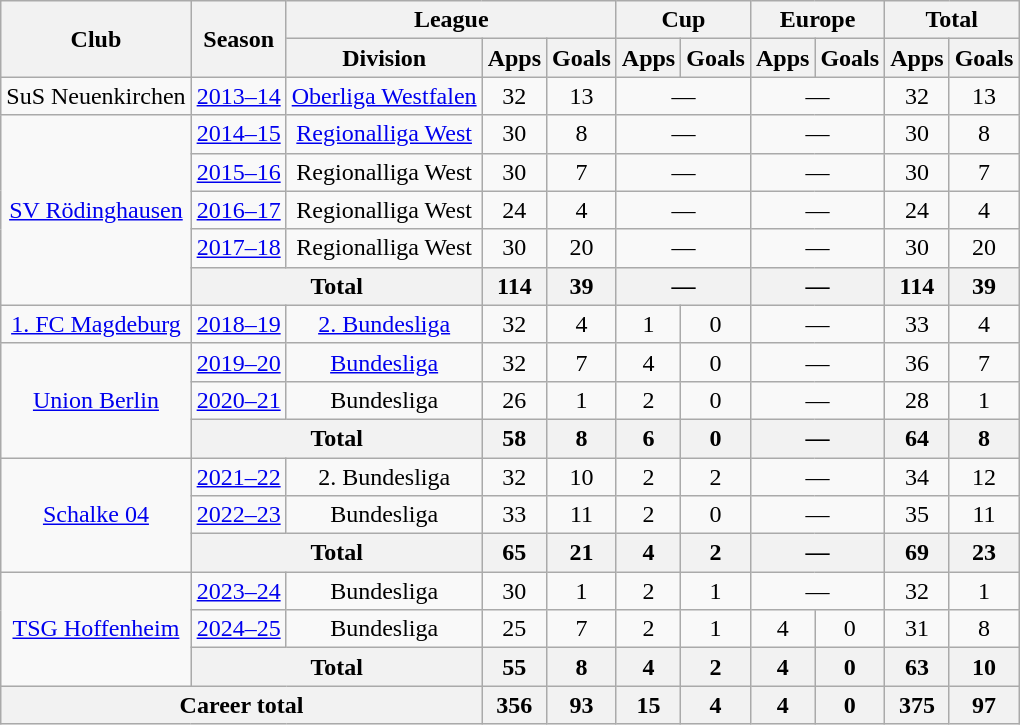<table class="wikitable" style="text-align:center">
<tr>
<th rowspan="2">Club</th>
<th rowspan="2">Season</th>
<th colspan="3">League</th>
<th colspan="2">Cup</th>
<th colspan="2">Europe</th>
<th colspan="2">Total</th>
</tr>
<tr>
<th>Division</th>
<th>Apps</th>
<th>Goals</th>
<th>Apps</th>
<th>Goals</th>
<th>Apps</th>
<th>Goals</th>
<th>Apps</th>
<th>Goals</th>
</tr>
<tr>
<td>SuS Neuenkirchen</td>
<td><a href='#'>2013–14</a></td>
<td><a href='#'>Oberliga Westfalen</a></td>
<td>32</td>
<td>13</td>
<td colspan="2">—</td>
<td colspan="2">—</td>
<td>32</td>
<td>13</td>
</tr>
<tr>
<td rowspan="5"><a href='#'>SV Rödinghausen</a></td>
<td><a href='#'>2014–15</a></td>
<td><a href='#'>Regionalliga West</a></td>
<td>30</td>
<td>8</td>
<td colspan="2">—</td>
<td colspan="2">—</td>
<td>30</td>
<td>8</td>
</tr>
<tr>
<td><a href='#'>2015–16</a></td>
<td>Regionalliga West</td>
<td>30</td>
<td>7</td>
<td colspan="2">—</td>
<td colspan="2">—</td>
<td>30</td>
<td>7</td>
</tr>
<tr>
<td><a href='#'>2016–17</a></td>
<td>Regionalliga West</td>
<td>24</td>
<td>4</td>
<td colspan="2">—</td>
<td colspan="2">—</td>
<td>24</td>
<td>4</td>
</tr>
<tr>
<td><a href='#'>2017–18</a></td>
<td>Regionalliga West</td>
<td>30</td>
<td>20</td>
<td colspan="2">—</td>
<td colspan="2">—</td>
<td>30</td>
<td>20</td>
</tr>
<tr>
<th colspan="2">Total</th>
<th>114</th>
<th>39</th>
<th colspan="2">—</th>
<th colspan="2">—</th>
<th>114</th>
<th>39</th>
</tr>
<tr>
<td><a href='#'>1. FC Magdeburg</a></td>
<td><a href='#'>2018–19</a></td>
<td><a href='#'>2. Bundesliga</a></td>
<td>32</td>
<td>4</td>
<td>1</td>
<td>0</td>
<td colspan="2">—</td>
<td>33</td>
<td>4</td>
</tr>
<tr>
<td rowspan="3"><a href='#'>Union Berlin</a></td>
<td><a href='#'>2019–20</a></td>
<td><a href='#'>Bundesliga</a></td>
<td>32</td>
<td>7</td>
<td>4</td>
<td>0</td>
<td colspan="2">—</td>
<td>36</td>
<td>7</td>
</tr>
<tr>
<td><a href='#'>2020–21</a></td>
<td>Bundesliga</td>
<td>26</td>
<td>1</td>
<td>2</td>
<td>0</td>
<td colspan="2">—</td>
<td>28</td>
<td>1</td>
</tr>
<tr>
<th colspan="2">Total</th>
<th>58</th>
<th>8</th>
<th>6</th>
<th>0</th>
<th colspan="2">—</th>
<th>64</th>
<th>8</th>
</tr>
<tr>
<td rowspan="3"><a href='#'>Schalke 04</a></td>
<td><a href='#'>2021–22</a></td>
<td>2. Bundesliga</td>
<td>32</td>
<td>10</td>
<td>2</td>
<td>2</td>
<td colspan="2">—</td>
<td>34</td>
<td>12</td>
</tr>
<tr>
<td><a href='#'>2022–23</a></td>
<td>Bundesliga</td>
<td>33</td>
<td>11</td>
<td>2</td>
<td>0</td>
<td colspan="2">—</td>
<td>35</td>
<td>11</td>
</tr>
<tr>
<th colspan="2">Total</th>
<th>65</th>
<th>21</th>
<th>4</th>
<th>2</th>
<th colspan="2">—</th>
<th>69</th>
<th>23</th>
</tr>
<tr>
<td rowspan="3"><a href='#'>TSG Hoffenheim</a></td>
<td><a href='#'>2023–24</a></td>
<td>Bundesliga</td>
<td>30</td>
<td>1</td>
<td>2</td>
<td>1</td>
<td colspan="2">—</td>
<td>32</td>
<td>1</td>
</tr>
<tr>
<td><a href='#'>2024–25</a></td>
<td>Bundesliga</td>
<td>25</td>
<td>7</td>
<td>2</td>
<td>1</td>
<td>4</td>
<td>0</td>
<td>31</td>
<td>8</td>
</tr>
<tr>
<th colspan="2">Total</th>
<th>55</th>
<th>8</th>
<th>4</th>
<th>2</th>
<th>4</th>
<th>0</th>
<th>63</th>
<th>10</th>
</tr>
<tr>
<th colspan="3">Career total</th>
<th>356</th>
<th>93</th>
<th>15</th>
<th>4</th>
<th>4</th>
<th>0</th>
<th>375</th>
<th>97</th>
</tr>
</table>
